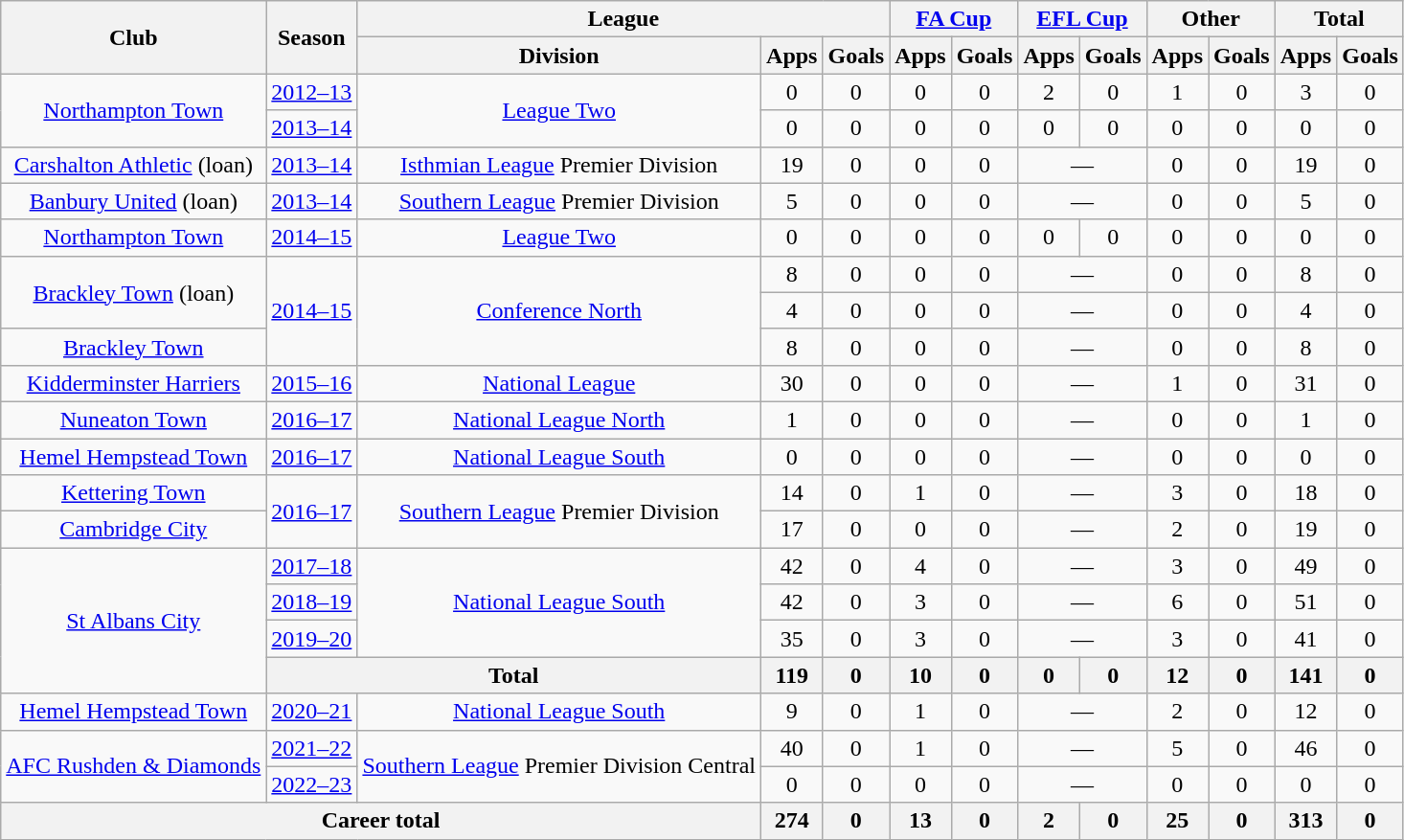<table class="wikitable" style="text-align:center">
<tr>
<th rowspan="2">Club</th>
<th rowspan="2">Season</th>
<th colspan="3">League</th>
<th colspan="2"><a href='#'>FA Cup</a></th>
<th colspan="2"><a href='#'>EFL Cup</a></th>
<th colspan="2">Other</th>
<th colspan="2">Total</th>
</tr>
<tr>
<th>Division</th>
<th>Apps</th>
<th>Goals</th>
<th>Apps</th>
<th>Goals</th>
<th>Apps</th>
<th>Goals</th>
<th>Apps</th>
<th>Goals</th>
<th>Apps</th>
<th>Goals</th>
</tr>
<tr>
<td rowspan="2"><a href='#'>Northampton Town</a></td>
<td><a href='#'>2012–13</a></td>
<td rowspan="2"><a href='#'>League Two</a></td>
<td>0</td>
<td>0</td>
<td>0</td>
<td>0</td>
<td>2</td>
<td>0</td>
<td>1</td>
<td>0</td>
<td>3</td>
<td>0</td>
</tr>
<tr>
<td><a href='#'>2013–14</a></td>
<td>0</td>
<td>0</td>
<td>0</td>
<td>0</td>
<td>0</td>
<td>0</td>
<td>0</td>
<td>0</td>
<td>0</td>
<td>0</td>
</tr>
<tr>
<td><a href='#'>Carshalton Athletic</a> (loan)</td>
<td><a href='#'>2013–14</a></td>
<td><a href='#'>Isthmian League</a> Premier Division</td>
<td>19</td>
<td>0</td>
<td>0</td>
<td>0</td>
<td colspan="2">—</td>
<td>0</td>
<td>0</td>
<td>19</td>
<td>0</td>
</tr>
<tr>
<td><a href='#'>Banbury United</a> (loan)</td>
<td><a href='#'>2013–14</a></td>
<td><a href='#'>Southern League</a> Premier Division</td>
<td>5</td>
<td>0</td>
<td>0</td>
<td>0</td>
<td colspan="2">—</td>
<td>0</td>
<td>0</td>
<td>5</td>
<td>0</td>
</tr>
<tr>
<td><a href='#'>Northampton Town</a></td>
<td><a href='#'>2014–15</a></td>
<td><a href='#'>League Two</a></td>
<td>0</td>
<td>0</td>
<td>0</td>
<td>0</td>
<td>0</td>
<td>0</td>
<td>0</td>
<td>0</td>
<td>0</td>
<td>0</td>
</tr>
<tr>
<td rowspan="2"><a href='#'>Brackley Town</a> (loan)</td>
<td rowspan="3"><a href='#'>2014–15</a></td>
<td rowspan="3"><a href='#'>Conference North</a></td>
<td>8</td>
<td>0</td>
<td>0</td>
<td>0</td>
<td colspan="2">—</td>
<td>0</td>
<td>0</td>
<td>8</td>
<td>0</td>
</tr>
<tr>
<td>4</td>
<td>0</td>
<td>0</td>
<td>0</td>
<td colspan="2">—</td>
<td>0</td>
<td>0</td>
<td>4</td>
<td>0</td>
</tr>
<tr>
<td><a href='#'>Brackley Town</a></td>
<td>8</td>
<td>0</td>
<td>0</td>
<td>0</td>
<td colspan="2">—</td>
<td>0</td>
<td>0</td>
<td>8</td>
<td>0</td>
</tr>
<tr>
<td><a href='#'>Kidderminster Harriers</a></td>
<td><a href='#'>2015–16</a></td>
<td><a href='#'>National League</a></td>
<td>30</td>
<td>0</td>
<td>0</td>
<td>0</td>
<td colspan="2">—</td>
<td>1</td>
<td>0</td>
<td>31</td>
<td>0</td>
</tr>
<tr>
<td><a href='#'>Nuneaton Town</a></td>
<td><a href='#'>2016–17</a></td>
<td><a href='#'>National League North</a></td>
<td>1</td>
<td>0</td>
<td>0</td>
<td>0</td>
<td colspan="2">—</td>
<td>0</td>
<td>0</td>
<td>1</td>
<td>0</td>
</tr>
<tr>
<td><a href='#'>Hemel Hempstead Town</a></td>
<td><a href='#'>2016–17</a></td>
<td><a href='#'>National League South</a></td>
<td>0</td>
<td>0</td>
<td>0</td>
<td>0</td>
<td colspan="2">—</td>
<td>0</td>
<td>0</td>
<td>0</td>
<td>0</td>
</tr>
<tr>
<td><a href='#'>Kettering Town</a></td>
<td rowspan="2"><a href='#'>2016–17</a></td>
<td rowspan="2"><a href='#'>Southern League</a> Premier Division</td>
<td>14</td>
<td>0</td>
<td>1</td>
<td>0</td>
<td colspan="2">—</td>
<td>3</td>
<td>0</td>
<td>18</td>
<td>0</td>
</tr>
<tr>
<td><a href='#'>Cambridge City</a></td>
<td>17</td>
<td>0</td>
<td>0</td>
<td>0</td>
<td colspan="2">—</td>
<td>2</td>
<td>0</td>
<td>19</td>
<td>0</td>
</tr>
<tr>
<td rowspan="4"><a href='#'>St Albans City</a></td>
<td><a href='#'>2017–18</a></td>
<td rowspan="3"><a href='#'>National League South</a></td>
<td>42</td>
<td>0</td>
<td>4</td>
<td>0</td>
<td colspan="2">—</td>
<td>3</td>
<td>0</td>
<td>49</td>
<td>0</td>
</tr>
<tr>
<td><a href='#'>2018–19</a></td>
<td>42</td>
<td>0</td>
<td>3</td>
<td>0</td>
<td colspan="2">—</td>
<td>6</td>
<td>0</td>
<td>51</td>
<td>0</td>
</tr>
<tr>
<td><a href='#'>2019–20</a></td>
<td>35</td>
<td>0</td>
<td>3</td>
<td>0</td>
<td colspan="2">—</td>
<td>3</td>
<td>0</td>
<td>41</td>
<td>0</td>
</tr>
<tr>
<th colspan="2">Total</th>
<th>119</th>
<th>0</th>
<th>10</th>
<th>0</th>
<th>0</th>
<th>0</th>
<th>12</th>
<th>0</th>
<th>141</th>
<th>0</th>
</tr>
<tr>
<td><a href='#'>Hemel Hempstead Town</a></td>
<td><a href='#'>2020–21</a></td>
<td><a href='#'>National League South</a></td>
<td>9</td>
<td>0</td>
<td>1</td>
<td>0</td>
<td colspan="2">—</td>
<td>2</td>
<td>0</td>
<td>12</td>
<td>0</td>
</tr>
<tr>
<td rowspan="2"><a href='#'>AFC Rushden & Diamonds</a></td>
<td><a href='#'>2021–22</a></td>
<td rowspan="2"><a href='#'>Southern League</a> Premier Division Central</td>
<td>40</td>
<td>0</td>
<td>1</td>
<td>0</td>
<td colspan="2">—</td>
<td>5</td>
<td>0</td>
<td>46</td>
<td>0</td>
</tr>
<tr>
<td><a href='#'>2022–23</a></td>
<td>0</td>
<td>0</td>
<td>0</td>
<td>0</td>
<td colspan="2">—</td>
<td>0</td>
<td>0</td>
<td>0</td>
<td>0</td>
</tr>
<tr>
<th colspan="3">Career total</th>
<th>274</th>
<th>0</th>
<th>13</th>
<th>0</th>
<th>2</th>
<th>0</th>
<th>25</th>
<th>0</th>
<th>313</th>
<th>0</th>
</tr>
</table>
